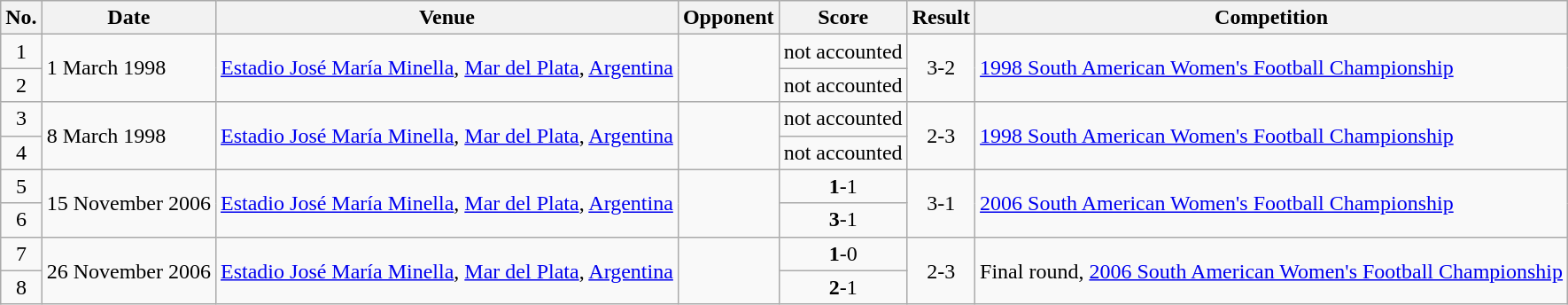<table class="wikitable">
<tr>
<th>No.</th>
<th>Date</th>
<th>Venue</th>
<th>Opponent</th>
<th>Score</th>
<th>Result</th>
<th>Competition</th>
</tr>
<tr>
<td style="text-align:center;">1</td>
<td rowspan=2>1 March 1998</td>
<td rowspan=2><a href='#'>Estadio José María Minella</a>, <a href='#'>Mar del Plata</a>, <a href='#'>Argentina</a></td>
<td rowspan=2></td>
<td style="text-align:center;">not accounted</td>
<td rowspan=2 style="text-align:center;">3-2</td>
<td rowspan=2><a href='#'>1998 South American Women's Football Championship</a></td>
</tr>
<tr style="text-align:center;">
<td>2</td>
<td>not accounted</td>
</tr>
<tr>
<td style="text-align:center;">3</td>
<td rowspan=2>8 March 1998</td>
<td rowspan=2><a href='#'>Estadio José María Minella</a>, <a href='#'>Mar del Plata</a>, <a href='#'>Argentina</a></td>
<td rowspan=2></td>
<td style="text-align:center;">not accounted</td>
<td rowspan=2 style="text-align:center;">2-3</td>
<td rowspan=2><a href='#'>1998 South American Women's Football Championship</a></td>
</tr>
<tr style="text-align:center;">
<td>4</td>
<td>not accounted</td>
</tr>
<tr>
<td style="text-align:center;">5</td>
<td rowspan=2>15 November 2006</td>
<td rowspan=2><a href='#'>Estadio José María Minella</a>, <a href='#'>Mar del Plata</a>, <a href='#'>Argentina</a></td>
<td rowspan=2></td>
<td style="text-align:center;"><strong>1</strong>-1</td>
<td rowspan=2 style="text-align:center;">3-1</td>
<td rowspan=2><a href='#'>2006 South American Women's Football Championship</a></td>
</tr>
<tr style="text-align:center;">
<td>6</td>
<td><strong>3</strong>-1</td>
</tr>
<tr>
<td style="text-align:center;">7</td>
<td rowspan=2>26 November 2006</td>
<td rowspan=2><a href='#'>Estadio José María Minella</a>, <a href='#'>Mar del Plata</a>, <a href='#'>Argentina</a></td>
<td rowspan=2></td>
<td style="text-align:center;"><strong>1</strong>-0</td>
<td rowspan=2 style="text-align:center;">2-3</td>
<td rowspan=2>Final round, <a href='#'>2006 South American Women's Football Championship</a></td>
</tr>
<tr style="text-align:center;">
<td>8</td>
<td><strong>2</strong>-1</td>
</tr>
</table>
